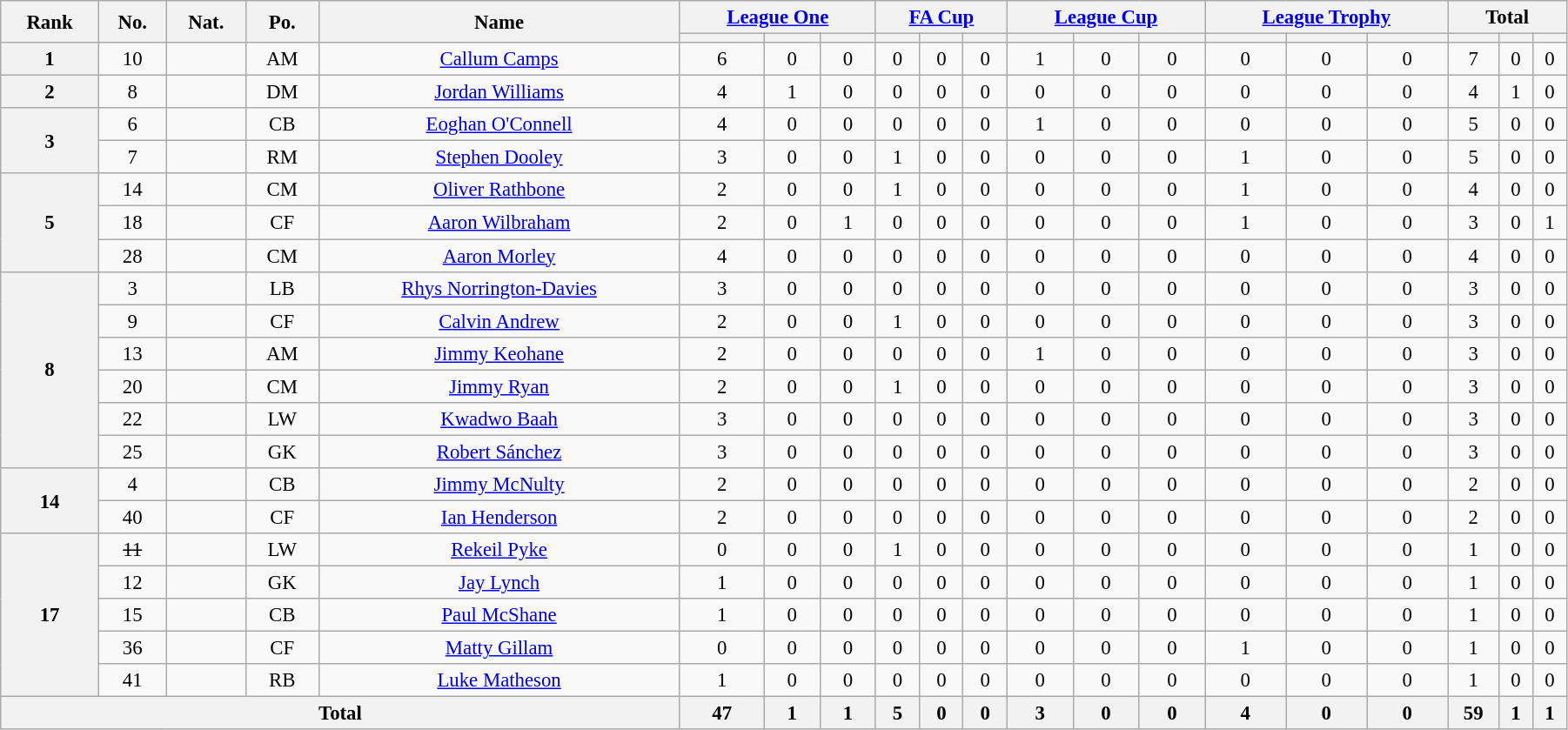<table class="wikitable" style="text-align:center; font-size:95%; width:95%;">
<tr>
<th rowspan=2>Rank</th>
<th rowspan=2>No.</th>
<th rowspan=2>Nat.</th>
<th rowspan=2>Po.</th>
<th rowspan=2>Name</th>
<th colspan=3><a href='#'>League One</a></th>
<th colspan=3><a href='#'>FA Cup</a></th>
<th colspan=3><a href='#'>League Cup</a></th>
<th colspan=3><a href='#'>League Trophy</a></th>
<th colspan=3>Total</th>
</tr>
<tr>
<th></th>
<th></th>
<th></th>
<th></th>
<th></th>
<th></th>
<th></th>
<th></th>
<th></th>
<th></th>
<th></th>
<th></th>
<th></th>
<th></th>
<th></th>
</tr>
<tr>
<th rowspan=1>1</th>
<td>10</td>
<td></td>
<td>AM</td>
<td><a href='#'>Callum Camps</a></td>
<td>6</td>
<td>0</td>
<td>0</td>
<td>0</td>
<td>0</td>
<td>0</td>
<td>1</td>
<td>0</td>
<td>0</td>
<td>0</td>
<td>0</td>
<td>0</td>
<td>7</td>
<td>0</td>
<td>0</td>
</tr>
<tr>
<th rowspan=1>2</th>
<td>8</td>
<td></td>
<td>DM</td>
<td><a href='#'>Jordan Williams</a></td>
<td>4</td>
<td>1</td>
<td>0</td>
<td>0</td>
<td>0</td>
<td>0</td>
<td>0</td>
<td>0</td>
<td>0</td>
<td>0</td>
<td>0</td>
<td>0</td>
<td>4</td>
<td>1</td>
<td>0</td>
</tr>
<tr>
<th rowspan=2>3</th>
<td>6</td>
<td></td>
<td>CB</td>
<td><a href='#'>Eoghan O'Connell</a></td>
<td>4</td>
<td>0</td>
<td>0</td>
<td>0</td>
<td>0</td>
<td>0</td>
<td>1</td>
<td>0</td>
<td>0</td>
<td>0</td>
<td>0</td>
<td>0</td>
<td>5</td>
<td>0</td>
<td>0</td>
</tr>
<tr>
<td>7</td>
<td></td>
<td>RM</td>
<td><a href='#'>Stephen Dooley</a></td>
<td>3</td>
<td>0</td>
<td>0</td>
<td>1</td>
<td>0</td>
<td>0</td>
<td>0</td>
<td>0</td>
<td>0</td>
<td>1</td>
<td>0</td>
<td>0</td>
<td>5</td>
<td>0</td>
<td>0</td>
</tr>
<tr>
<th rowspan=3>5</th>
<td>14</td>
<td></td>
<td>CM</td>
<td><a href='#'>Oliver Rathbone</a></td>
<td>2</td>
<td>0</td>
<td>0</td>
<td>1</td>
<td>0</td>
<td>0</td>
<td>0</td>
<td>0</td>
<td>0</td>
<td>1</td>
<td>0</td>
<td>0</td>
<td>4</td>
<td>0</td>
<td>0</td>
</tr>
<tr>
<td>18</td>
<td></td>
<td>CF</td>
<td><a href='#'>Aaron Wilbraham</a></td>
<td>2</td>
<td>0</td>
<td>1</td>
<td>0</td>
<td>0</td>
<td>0</td>
<td>0</td>
<td>0</td>
<td>0</td>
<td>1</td>
<td>0</td>
<td>0</td>
<td>3</td>
<td>0</td>
<td>1</td>
</tr>
<tr>
<td>28</td>
<td></td>
<td>CM</td>
<td><a href='#'>Aaron Morley</a></td>
<td>4</td>
<td>0</td>
<td>0</td>
<td>0</td>
<td>0</td>
<td>0</td>
<td>0</td>
<td>0</td>
<td>0</td>
<td>0</td>
<td>0</td>
<td>0</td>
<td>4</td>
<td>0</td>
<td>0</td>
</tr>
<tr>
<th rowspan=6>8</th>
<td>3</td>
<td></td>
<td>LB</td>
<td><a href='#'>Rhys Norrington-Davies</a></td>
<td>3</td>
<td>0</td>
<td>0</td>
<td>0</td>
<td>0</td>
<td>0</td>
<td>0</td>
<td>0</td>
<td>0</td>
<td>0</td>
<td>0</td>
<td>0</td>
<td>3</td>
<td>0</td>
<td>0</td>
</tr>
<tr>
<td>9</td>
<td></td>
<td>CF</td>
<td><a href='#'>Calvin Andrew</a></td>
<td>2</td>
<td>0</td>
<td>0</td>
<td>1</td>
<td>0</td>
<td>0</td>
<td>0</td>
<td>0</td>
<td>0</td>
<td>0</td>
<td>0</td>
<td>0</td>
<td>3</td>
<td>0</td>
<td>0</td>
</tr>
<tr>
<td>13</td>
<td></td>
<td>AM</td>
<td><a href='#'>Jimmy Keohane</a></td>
<td>2</td>
<td>0</td>
<td>0</td>
<td>0</td>
<td>0</td>
<td>0</td>
<td>1</td>
<td>0</td>
<td>0</td>
<td>0</td>
<td>0</td>
<td>0</td>
<td>3</td>
<td>0</td>
<td>0</td>
</tr>
<tr>
<td>20</td>
<td></td>
<td>CM</td>
<td><a href='#'>Jimmy Ryan</a></td>
<td>2</td>
<td>0</td>
<td>0</td>
<td>1</td>
<td>0</td>
<td>0</td>
<td>0</td>
<td>0</td>
<td>0</td>
<td>0</td>
<td>0</td>
<td>0</td>
<td>3</td>
<td>0</td>
<td>0</td>
</tr>
<tr>
<td>22</td>
<td></td>
<td>LW</td>
<td><a href='#'>Kwadwo Baah</a></td>
<td>3</td>
<td>0</td>
<td>0</td>
<td>0</td>
<td>0</td>
<td>0</td>
<td>0</td>
<td>0</td>
<td>0</td>
<td>0</td>
<td>0</td>
<td>0</td>
<td>3</td>
<td>0</td>
<td>0</td>
</tr>
<tr>
<td>25</td>
<td></td>
<td>GK</td>
<td><a href='#'>Robert Sánchez</a></td>
<td>3</td>
<td>0</td>
<td>0</td>
<td>0</td>
<td>0</td>
<td>0</td>
<td>0</td>
<td>0</td>
<td>0</td>
<td>0</td>
<td>0</td>
<td>0</td>
<td>3</td>
<td>0</td>
<td>0</td>
</tr>
<tr>
<th rowspan=2>14</th>
<td>4</td>
<td></td>
<td>CB</td>
<td><a href='#'>Jimmy McNulty</a></td>
<td>2</td>
<td>0</td>
<td>0</td>
<td>0</td>
<td>0</td>
<td>0</td>
<td>0</td>
<td>0</td>
<td>0</td>
<td>0</td>
<td>0</td>
<td>0</td>
<td>2</td>
<td>0</td>
<td>0</td>
</tr>
<tr>
<td>40</td>
<td></td>
<td>CF</td>
<td><a href='#'>Ian Henderson</a></td>
<td>2</td>
<td>0</td>
<td>0</td>
<td>0</td>
<td>0</td>
<td>0</td>
<td>0</td>
<td>0</td>
<td>0</td>
<td>0</td>
<td>0</td>
<td>0</td>
<td>2</td>
<td>0</td>
<td>0</td>
</tr>
<tr>
<th rowspan=5>17</th>
<td><s>11</s></td>
<td></td>
<td>LW</td>
<td><a href='#'>Rekeil Pyke</a></td>
<td>0</td>
<td>0</td>
<td>0</td>
<td>1</td>
<td>0</td>
<td>0</td>
<td>0</td>
<td>0</td>
<td>0</td>
<td>0</td>
<td>0</td>
<td>0</td>
<td>1</td>
<td>0</td>
<td>0</td>
</tr>
<tr>
<td>12</td>
<td></td>
<td>GK</td>
<td><a href='#'>Jay Lynch</a></td>
<td>1</td>
<td>0</td>
<td>0</td>
<td>0</td>
<td>0</td>
<td>0</td>
<td>0</td>
<td>0</td>
<td>0</td>
<td>0</td>
<td>0</td>
<td>0</td>
<td>1</td>
<td>0</td>
<td>0</td>
</tr>
<tr>
<td>15</td>
<td></td>
<td>CB</td>
<td><a href='#'>Paul McShane</a></td>
<td>1</td>
<td>0</td>
<td>0</td>
<td>0</td>
<td>0</td>
<td>0</td>
<td>0</td>
<td>0</td>
<td>0</td>
<td>0</td>
<td>0</td>
<td>0</td>
<td>1</td>
<td>0</td>
<td>0</td>
</tr>
<tr>
<td>36</td>
<td></td>
<td>CF</td>
<td><a href='#'>Matty Gillam</a></td>
<td>0</td>
<td>0</td>
<td>0</td>
<td>0</td>
<td>0</td>
<td>0</td>
<td>0</td>
<td>0</td>
<td>0</td>
<td>1</td>
<td>0</td>
<td>0</td>
<td>1</td>
<td>0</td>
<td>0</td>
</tr>
<tr>
<td>41</td>
<td></td>
<td>RB</td>
<td><a href='#'>Luke Matheson</a></td>
<td>1</td>
<td>0</td>
<td>0</td>
<td>0</td>
<td>0</td>
<td>0</td>
<td>0</td>
<td>0</td>
<td>0</td>
<td>0</td>
<td>0</td>
<td>0</td>
<td>1</td>
<td>0</td>
<td>0</td>
</tr>
<tr>
<th colspan=5>Total</th>
<th>47</th>
<th>1</th>
<th>1</th>
<th>5</th>
<th>0</th>
<th>0</th>
<th>3</th>
<th>0</th>
<th>0</th>
<th>4</th>
<th>0</th>
<th>0</th>
<th>59</th>
<th>1</th>
<th>1</th>
</tr>
</table>
